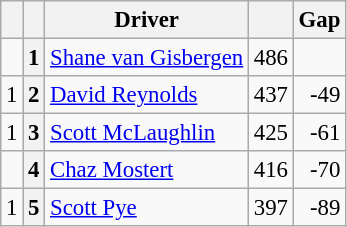<table class="wikitable" style="font-size: 95%;">
<tr>
<th></th>
<th></th>
<th>Driver</th>
<th></th>
<th>Gap</th>
</tr>
<tr>
<td align="left"></td>
<th>1</th>
<td> <a href='#'>Shane van Gisbergen</a></td>
<td align="right">486</td>
<td align="right"></td>
</tr>
<tr>
<td align="left"> 1</td>
<th>2</th>
<td> <a href='#'>David Reynolds</a></td>
<td align="right">437</td>
<td align="right">-49</td>
</tr>
<tr>
<td align="left"> 1</td>
<th>3</th>
<td> <a href='#'>Scott McLaughlin</a></td>
<td align="right">425</td>
<td align="right">-61</td>
</tr>
<tr>
<td align="left"></td>
<th>4</th>
<td> <a href='#'>Chaz Mostert</a></td>
<td align="right">416</td>
<td align="right">-70</td>
</tr>
<tr>
<td align="left"> 1</td>
<th>5</th>
<td> <a href='#'>Scott Pye</a></td>
<td align="right">397</td>
<td align="right">-89</td>
</tr>
</table>
